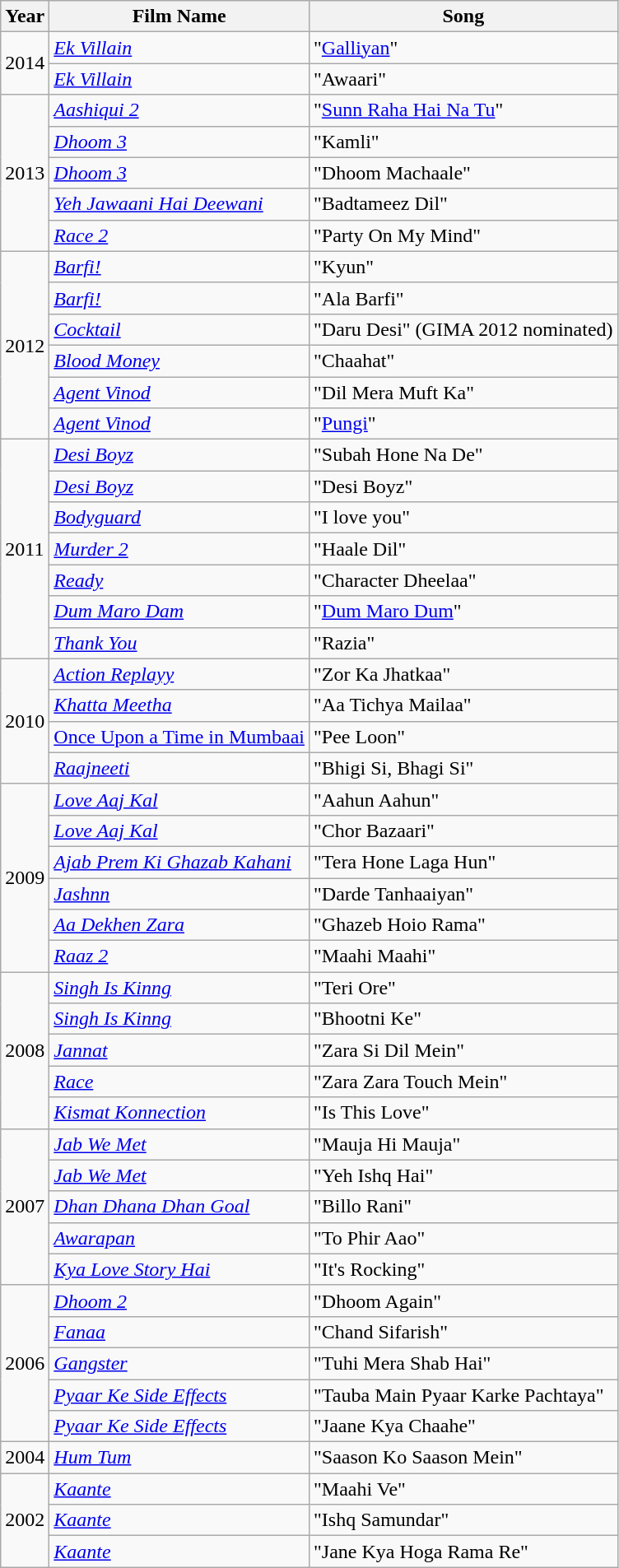<table class="wikitable sortable">
<tr>
<th>Year</th>
<th>Film Name</th>
<th>Song</th>
</tr>
<tr>
<td rowspan="2">2014</td>
<td><em><a href='#'>Ek Villain</a></em></td>
<td>"<a href='#'>Galliyan</a>"</td>
</tr>
<tr>
<td><em><a href='#'>Ek Villain</a></em></td>
<td>"Awaari"</td>
</tr>
<tr>
<td rowspan="5">2013</td>
<td><em><a href='#'>Aashiqui 2</a></em></td>
<td>"<a href='#'>Sunn Raha Hai Na Tu</a>"</td>
</tr>
<tr>
<td><em><a href='#'>Dhoom 3</a></em></td>
<td>"Kamli"</td>
</tr>
<tr>
<td><em><a href='#'>Dhoom 3</a></em></td>
<td>"Dhoom Machaale"</td>
</tr>
<tr>
<td><em><a href='#'>Yeh Jawaani Hai Deewani</a></em></td>
<td>"Badtameez Dil"</td>
</tr>
<tr>
<td><em><a href='#'>Race 2</a></em></td>
<td>"Party On My Mind"</td>
</tr>
<tr>
<td rowspan="6">2012</td>
<td><em><a href='#'>Barfi!</a></em></td>
<td>"Kyun"</td>
</tr>
<tr>
<td><em><a href='#'>Barfi!</a></em></td>
<td>"Ala Barfi"</td>
</tr>
<tr>
<td><em><a href='#'>Cocktail</a></em></td>
<td>"Daru Desi" (GIMA 2012 nominated)</td>
</tr>
<tr>
<td><em><a href='#'>Blood Money</a></em></td>
<td>"Chaahat"</td>
</tr>
<tr>
<td><em><a href='#'>Agent Vinod</a></em></td>
<td>"Dil Mera Muft Ka"</td>
</tr>
<tr>
<td><em><a href='#'>Agent Vinod</a></em></td>
<td>"<a href='#'>Pungi</a>"</td>
</tr>
<tr>
<td rowspan="7">2011</td>
<td><em><a href='#'>Desi Boyz</a></em></td>
<td>"Subah Hone Na De"</td>
</tr>
<tr>
<td><em><a href='#'>Desi Boyz</a></em></td>
<td>"Desi Boyz"</td>
</tr>
<tr>
<td><em><a href='#'>Bodyguard</a></em></td>
<td>"I love you"</td>
</tr>
<tr>
<td><em><a href='#'>Murder 2</a></em></td>
<td>"Haale Dil"</td>
</tr>
<tr>
<td><em><a href='#'>Ready</a></em></td>
<td>"Character Dheelaa"</td>
</tr>
<tr>
<td><em><a href='#'>Dum Maro Dam</a></em></td>
<td>"<a href='#'>Dum Maro Dum</a>"</td>
</tr>
<tr>
<td><em><a href='#'>Thank You</a></em></td>
<td>"Razia"</td>
</tr>
<tr>
<td rowspan="4">2010</td>
<td><em><a href='#'>Action Replayy</a></em></td>
<td>"Zor Ka Jhatkaa"</td>
</tr>
<tr>
<td><em><a href='#'>Khatta Meetha</a></em></td>
<td>"Aa Tichya Mailaa"</td>
</tr>
<tr>
<td><a href='#'>Once Upon a Time in Mumbaai</a></td>
<td>"Pee Loon"</td>
</tr>
<tr>
<td><em><a href='#'>Raajneeti</a></em></td>
<td>"Bhigi Si, Bhagi Si"</td>
</tr>
<tr>
<td rowspan="6">2009</td>
<td><em><a href='#'>Love Aaj Kal</a></em></td>
<td>"Aahun Aahun"</td>
</tr>
<tr>
<td><em><a href='#'>Love Aaj Kal</a></em></td>
<td>"Chor Bazaari"</td>
</tr>
<tr>
<td><em><a href='#'>Ajab Prem Ki Ghazab Kahani</a></em></td>
<td>"Tera Hone Laga Hun"</td>
</tr>
<tr>
<td><em><a href='#'>Jashnn</a></em></td>
<td>"Darde Tanhaaiyan"</td>
</tr>
<tr>
<td><em><a href='#'>Aa Dekhen Zara</a></em></td>
<td>"Ghazeb Hoio Rama"</td>
</tr>
<tr>
<td><em><a href='#'>Raaz 2</a></em></td>
<td>"Maahi Maahi"</td>
</tr>
<tr>
<td rowspan="5">2008</td>
<td><em><a href='#'>Singh Is Kinng</a></em></td>
<td>"Teri Ore"</td>
</tr>
<tr>
<td><em><a href='#'>Singh Is Kinng</a></em></td>
<td>"Bhootni Ke"</td>
</tr>
<tr>
<td><em><a href='#'>Jannat</a></em></td>
<td>"Zara Si Dil Mein"</td>
</tr>
<tr>
<td><em><a href='#'>Race</a></em></td>
<td>"Zara Zara Touch Mein"</td>
</tr>
<tr>
<td><em><a href='#'>Kismat Konnection</a></em></td>
<td>"Is This Love"</td>
</tr>
<tr>
<td rowspan="5">2007</td>
<td><em><a href='#'>Jab We Met</a></em></td>
<td>"Mauja Hi Mauja"</td>
</tr>
<tr>
<td><em><a href='#'>Jab We Met</a></em></td>
<td>"Yeh Ishq Hai"</td>
</tr>
<tr>
<td><em><a href='#'>Dhan Dhana Dhan Goal</a></em></td>
<td>"Billo Rani"</td>
</tr>
<tr>
<td><em><a href='#'>Awarapan</a></em></td>
<td>"To Phir Aao"</td>
</tr>
<tr>
<td><em><a href='#'>Kya Love Story Hai</a></em></td>
<td>"It's Rocking"</td>
</tr>
<tr>
<td rowspan="5">2006</td>
<td><em><a href='#'>Dhoom 2</a></em></td>
<td>"Dhoom Again"</td>
</tr>
<tr>
<td><em><a href='#'>Fanaa</a></em></td>
<td>"Chand Sifarish"</td>
</tr>
<tr>
<td><em><a href='#'>Gangster</a></em></td>
<td>"Tuhi Mera Shab Hai"</td>
</tr>
<tr>
<td><em><a href='#'>Pyaar Ke Side Effects</a></em></td>
<td>"Tauba Main Pyaar Karke Pachtaya"</td>
</tr>
<tr>
<td><em><a href='#'>Pyaar Ke Side Effects</a></em></td>
<td>"Jaane Kya Chaahe"</td>
</tr>
<tr>
<td>2004</td>
<td><em><a href='#'>Hum Tum</a></em></td>
<td>"Saason Ko Saason Mein"</td>
</tr>
<tr>
<td rowspan="3">2002</td>
<td><em><a href='#'>Kaante</a></em></td>
<td>"Maahi Ve"</td>
</tr>
<tr>
<td><em><a href='#'>Kaante</a></em></td>
<td>"Ishq Samundar"</td>
</tr>
<tr>
<td><em><a href='#'>Kaante</a></em></td>
<td>"Jane Kya Hoga Rama Re"</td>
</tr>
</table>
